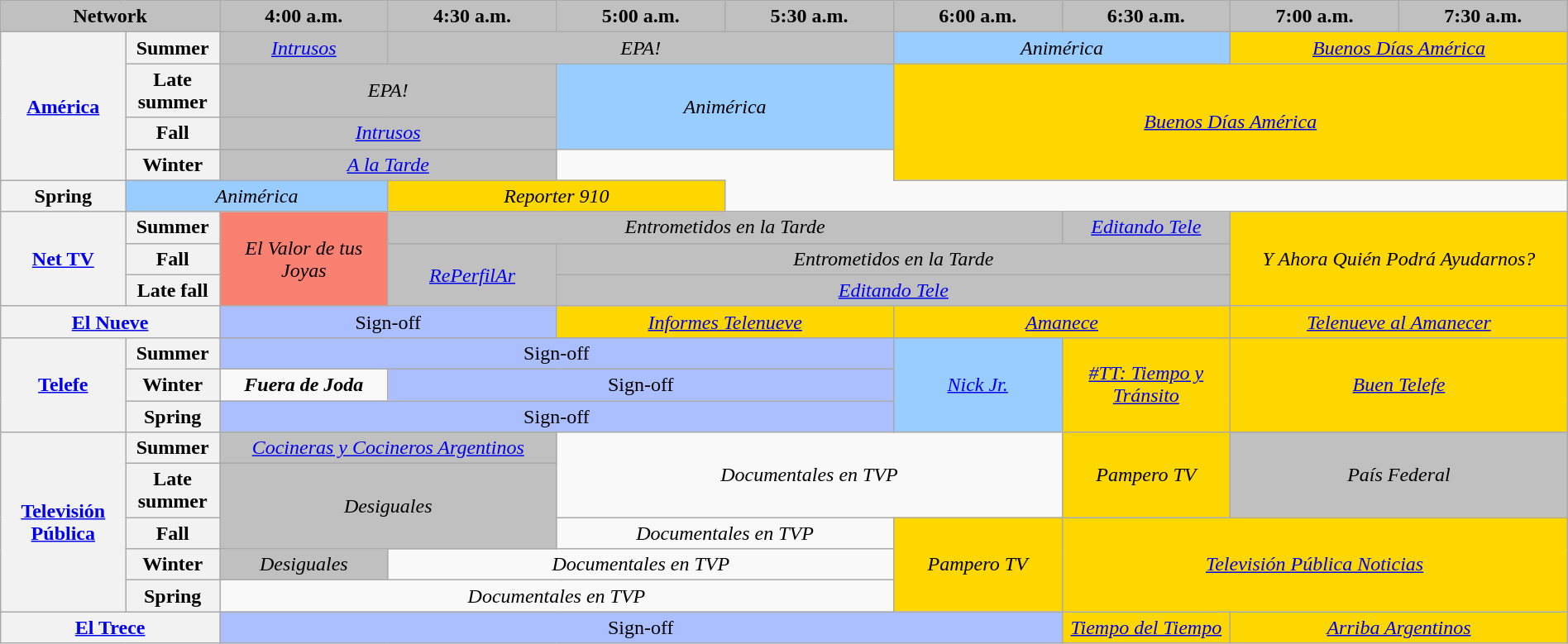<table class="wikitable" style="width:100%;margin-right:0;text-align:center">
<tr>
<th colspan="2" style="background-color:#C0C0C0;width:13%;">Network</th>
<th style="background-color:#C0C0C0;text-align:center;width:10%;">4:00 a.m.</th>
<th style="background-color:#C0C0C0;text-align:center;width:10%;">4:30 a.m.</th>
<th style="background-color:#C0C0C0;text-align:center;width:10%;">5:00 a.m.</th>
<th style="background-color:#C0C0C0;text-align:center;width:10%;">5:30 a.m.</th>
<th style="background-color:#C0C0C0;text-align:center;width:10%;">6:00 a.m.</th>
<th style="background-color:#C0C0C0;text-align:center;width:10%;">6:30 a.m.</th>
<th style="background-color:#C0C0C0;text-align:center;width:10%;">7:00 a.m.</th>
<th style="background-color:#C0C0C0;text-align:center;width:10%;">7:30 a.m.</th>
</tr>
<tr>
<th rowspan="5"><a href='#'>América</a></th>
<th>Summer</th>
<td style="background:#C0C0C0;"><em><a href='#'>Intrusos</a></em>  </td>
<td style="background:#C0C0C0;" colspan="3"><em>EPA!</em> </td>
<td style="background:#99ccff;" colspan="2"><em>Animérica</em></td>
<td style="background:#ffd700;" colspan="2"><em><a href='#'>Buenos Días América</a></em> </td>
</tr>
<tr>
<th>Late summer</th>
<td style="background:#C0C0C0;" colspan="2"><em>EPA!</em> </td>
<td style="background:#99ccff;" colspan="2" rowspan="3"><em>Animérica</em></td>
<td style="background:#ffd700;" colspan="4" rowspan="4"><em><a href='#'>Buenos Días América</a></em></td>
</tr>
<tr>
<th>Fall</th>
<td style="background:#C0C0C0;" colspan="2"><em><a href='#'>Intrusos</a></em>  </td>
</tr>
<tr>
</tr>
<tr>
<th>Winter</th>
<td style="background:#C0C0C0;" colspan="2"><em><a href='#'>A la Tarde</a></em> </td>
</tr>
<tr>
<th>Spring</th>
<td style="background:#99ccff;" colspan="2"><em>Animérica</em></td>
<td style="background:#ffd700;" colspan="2"><em>Reporter 910</em></td>
</tr>
<tr>
<th rowspan="3"><a href='#'>Net TV</a></th>
<th>Summer</th>
<td style="background:#FA8072;" rowspan="3"><em>El Valor de tus Joyas</em> </td>
<td style="background:#C0C0C0;" colspan="4"><em>Entrometidos en la Tarde</em> </td>
<td style="background:#C0C0C0;"><em><a href='#'>Editando Tele</a></em> </td>
<td style="background:#ffd700;" colspan="2" rowspan="3"><em>Y Ahora Quién Podrá Ayudarnos?</em></td>
</tr>
<tr>
<th>Fall</th>
<td style="background:#C0C0C0;"  rowspan="2"><em><a href='#'>RePerfilAr</a></em> </td>
<td style="background:#C0C0C0;" colspan="4"><em>Entrometidos en la Tarde</em> </td>
</tr>
<tr>
<th>Late fall</th>
<td style="background:#C0C0C0;" colspan="4"><em><a href='#'>Editando Tele</a></em> </td>
</tr>
<tr>
<th colspan="2"><a href='#'>El Nueve</a></th>
<td style="background:#abbfff;" colspan="2">Sign-off</td>
<td style="background:#ffd700;" colspan="2"><em><a href='#'>Informes Telenueve</a></em></td>
<td style="background:#ffd700;" colspan="2"><em><a href='#'>Amanece</a></em></td>
<td style="background:#ffd700;" colspan="4"><em><a href='#'>Telenueve al Amanecer</a></em> </td>
</tr>
<tr>
<th rowspan="3"><a href='#'>Telefe</a></th>
<th>Summer</th>
<td style="background:#abbfff;" colspan="4">Sign-off</td>
<td style="background:#99ccff;" rowspan="3"><em><a href='#'>Nick Jr.</a></em></td>
<td style="background:#ffd700;" rowspan="3"><em><a href='#'>#TT: Tiempo y Tránsito</a></em> </td>
<td style="background:#ffd700;" colspan="3" rowspan="3"><em><a href='#'>Buen Telefe</a></em><br></td>
</tr>
<tr>
<th>Winter</th>
<td><strong><em>Fuera de Joda</em></strong><br></td>
<td style="background:#abbfff;" colspan="3">Sign-off</td>
</tr>
<tr>
<th>Spring</th>
<td style="background:#abbfff;" colspan="4">Sign-off</td>
</tr>
<tr>
<th rowspan="5"><a href='#'>Televisión Pública</a></th>
<th>Summer</th>
<td style="background:#C0C0C0;" colspan="2"><em><a href='#'>Cocineras y Cocineros Argentinos</a></em>  </td>
<td colspan="3" rowspan="2"><em>Documentales en TVP</em> </td>
<td style="background:#ffd700;" rowspan="2"><em>Pampero TV</em></td>
<td style="background:#C0C0C0;" colspan="2" rowspan="2"><em>País Federal</em> </td>
</tr>
<tr>
<th>Late summer</th>
<td style="background:#C0C0C0;" colspan="2" rowspan="2"><em>Desiguales</em>  </td>
</tr>
<tr>
<th>Fall</th>
<td colspan="2"><em>Documentales en TVP</em> </td>
<td style="background:#ffd700;" rowspan="3"><em>Pampero TV</em></td>
<td style="background:#ffd700;" colspan="3" rowspan="3"><em><a href='#'>Televisión Pública Noticias</a></em></td>
</tr>
<tr>
<th>Winter</th>
<td style="background:#C0C0C0;"><em>Desiguales</em>  </td>
<td colspan="3"><em>Documentales en TVP</em></td>
</tr>
<tr>
<th>Spring</th>
<td colspan="4"><em>Documentales en TVP</em></td>
</tr>
<tr>
<th colspan="2"><a href='#'>El Trece</a></th>
<td style="background:#abbfff;" colspan="5">Sign-off</td>
<td style="background:#ffd700;"><em><a href='#'>Tiempo del Tiempo</a></em></td>
<td style="background:#ffd700;" colspan="3"><em><a href='#'>Arriba Argentinos</a></em><br></td>
</tr>
</table>
